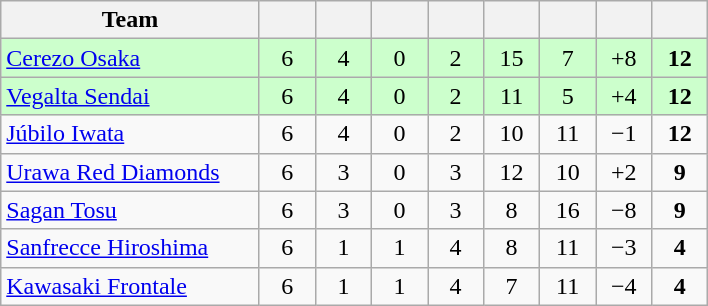<table class="wikitable" style="text-align:center;">
<tr>
<th width=165>Team</th>
<th width=30></th>
<th width=30></th>
<th width=30></th>
<th width=30></th>
<th width=30></th>
<th width=30></th>
<th width=30></th>
<th width=30></th>
</tr>
<tr bgcolor="#ccffcc">
<td align=left><a href='#'>Cerezo Osaka</a></td>
<td>6</td>
<td>4</td>
<td>0</td>
<td>2</td>
<td>15</td>
<td>7</td>
<td>+8</td>
<td><strong>12</strong></td>
</tr>
<tr bgcolor="#ccffcc">
<td align=left><a href='#'>Vegalta Sendai</a></td>
<td>6</td>
<td>4</td>
<td>0</td>
<td>2</td>
<td>11</td>
<td>5</td>
<td>+4</td>
<td><strong>12</strong></td>
</tr>
<tr>
<td align=left><a href='#'>Júbilo Iwata</a></td>
<td>6</td>
<td>4</td>
<td>0</td>
<td>2</td>
<td>10</td>
<td>11</td>
<td>−1</td>
<td><strong>12</strong></td>
</tr>
<tr>
<td align=left><a href='#'>Urawa Red Diamonds</a></td>
<td>6</td>
<td>3</td>
<td>0</td>
<td>3</td>
<td>12</td>
<td>10</td>
<td>+2</td>
<td><strong>9</strong></td>
</tr>
<tr>
<td align=left><a href='#'>Sagan Tosu</a></td>
<td>6</td>
<td>3</td>
<td>0</td>
<td>3</td>
<td>8</td>
<td>16</td>
<td>−8</td>
<td><strong>9</strong></td>
</tr>
<tr>
<td align=left><a href='#'>Sanfrecce Hiroshima</a></td>
<td>6</td>
<td>1</td>
<td>1</td>
<td>4</td>
<td>8</td>
<td>11</td>
<td>−3</td>
<td><strong>4</strong></td>
</tr>
<tr>
<td align=left><a href='#'>Kawasaki Frontale</a></td>
<td>6</td>
<td>1</td>
<td>1</td>
<td>4</td>
<td>7</td>
<td>11</td>
<td>−4</td>
<td><strong>4</strong></td>
</tr>
</table>
